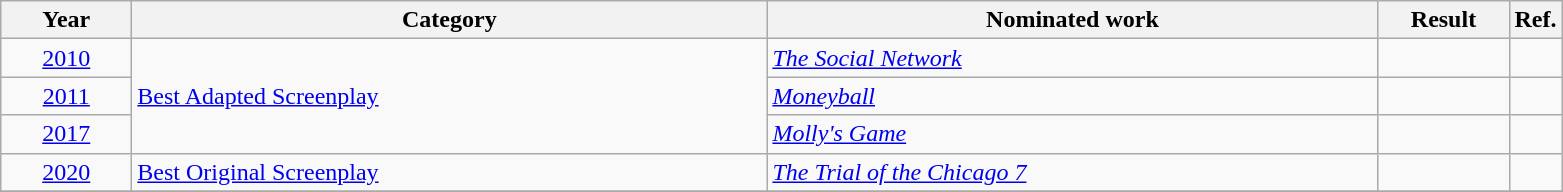<table class=wikitable>
<tr>
<th scope="col" style="width:5em;">Year</th>
<th scope="col" style="width:26em;">Category</th>
<th scope="col" style="width:25em;">Nominated work</th>
<th scope="col" style="width:5em;">Result</th>
<th>Ref.</th>
</tr>
<tr>
<td style="text-align:center;"><a href='#'>2010</a></td>
<td rowspan=3><a href='#'>Best Adapted Screenplay</a></td>
<td><em><a href='#'>The Social Network</a></em></td>
<td></td>
<td style="text-align:center;"></td>
</tr>
<tr>
<td style="text-align:center;"><a href='#'>2011</a></td>
<td><em><a href='#'>Moneyball</a></em></td>
<td></td>
<td style="text-align:center;"></td>
</tr>
<tr>
<td style="text-align:center;"><a href='#'>2017</a></td>
<td><em><a href='#'>Molly's Game</a></em></td>
<td></td>
<td style="text-align:center;"></td>
</tr>
<tr>
<td style="text-align:center;"><a href='#'>2020</a></td>
<td><a href='#'>Best Original Screenplay</a></td>
<td><em><a href='#'>The Trial of the Chicago 7</a></em></td>
<td></td>
<td style="text-align:center;"></td>
</tr>
<tr>
</tr>
</table>
